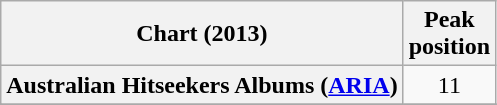<table class="wikitable sortable plainrowheaders" style="text-align:center">
<tr>
<th scope="col">Chart (2013)</th>
<th scope="col">Peak<br>position</th>
</tr>
<tr>
<th scope="row">Australian Hitseekers Albums (<a href='#'>ARIA</a>)</th>
<td>11</td>
</tr>
<tr>
</tr>
<tr>
</tr>
</table>
